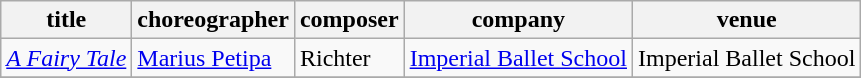<table class="wikitable">
<tr>
<th>title</th>
<th>choreographer</th>
<th>composer</th>
<th>company</th>
<th>venue</th>
</tr>
<tr>
<td><em><a href='#'>A Fairy Tale</a></em></td>
<td><a href='#'>Marius Petipa</a></td>
<td>Richter</td>
<td><a href='#'>Imperial Ballet School</a></td>
<td>Imperial Ballet School</td>
</tr>
<tr>
</tr>
</table>
